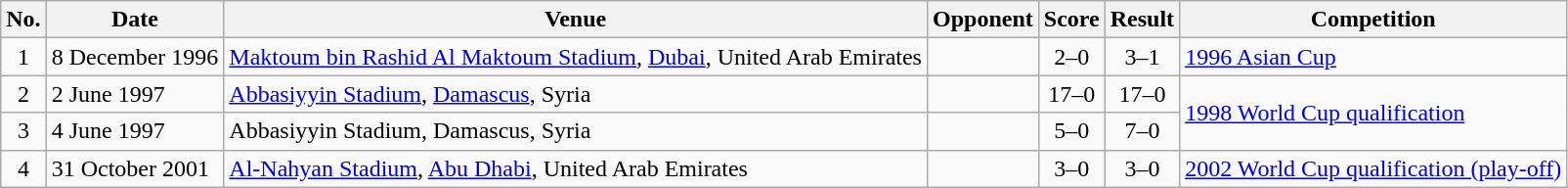<table class="wikitable sortable">
<tr>
<th scope="col">No.</th>
<th scope="col">Date</th>
<th scope="col">Venue</th>
<th scope="col">Opponent</th>
<th scope="col">Score</th>
<th scope="col">Result</th>
<th scope="col">Competition</th>
</tr>
<tr>
<td align="center">1</td>
<td>8 December 1996</td>
<td><a href='#'>Maktoum bin Rashid Al Maktoum Stadium</a>, <a href='#'>Dubai</a>, United Arab Emirates</td>
<td></td>
<td align="center">2–0</td>
<td align="center">3–1</td>
<td><a href='#'>1996 Asian Cup</a></td>
</tr>
<tr>
<td align="center">2</td>
<td>2 June 1997</td>
<td><a href='#'>Abbasiyyin Stadium</a>, <a href='#'>Damascus</a>, Syria</td>
<td></td>
<td align="center">17–0</td>
<td align="center">17–0</td>
<td rowspan="2"><a href='#'>1998 World Cup qualification</a></td>
</tr>
<tr>
<td align="center">3</td>
<td>4 June 1997</td>
<td>Abbasiyyin Stadium, Damascus, Syria</td>
<td></td>
<td align="center">5–0</td>
<td align="center">7–0</td>
</tr>
<tr>
<td align="center">4</td>
<td>31 October 2001</td>
<td><a href='#'>Al-Nahyan Stadium</a>, <a href='#'>Abu Dhabi</a>, United Arab Emirates</td>
<td></td>
<td align="center">3–0</td>
<td align="center">3–0</td>
<td><a href='#'>2002 World Cup qualification (play-off)</a></td>
</tr>
</table>
